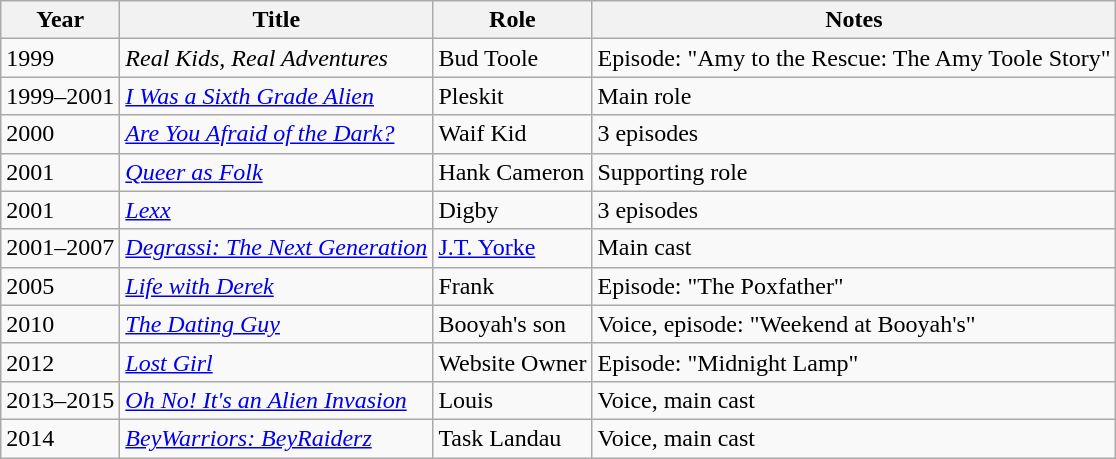<table class="wikitable sortable">
<tr>
<th>Year</th>
<th>Title</th>
<th>Role</th>
<th class="unsortable">Notes</th>
</tr>
<tr>
<td>1999</td>
<td><em>Real Kids, Real Adventures</em></td>
<td>Bud Toole</td>
<td>Episode: "Amy to the Rescue: The Amy Toole Story"</td>
</tr>
<tr>
<td>1999–2001</td>
<td><em><a href='#'>I Was a Sixth Grade Alien</a></em></td>
<td>Pleskit</td>
<td>Main role</td>
</tr>
<tr>
<td>2000</td>
<td><em><a href='#'>Are You Afraid of the Dark?</a></em></td>
<td>Waif Kid</td>
<td>3 episodes</td>
</tr>
<tr>
<td>2001</td>
<td><em><a href='#'>Queer as Folk</a></em></td>
<td>Hank Cameron</td>
<td>Supporting role</td>
</tr>
<tr>
<td>2001</td>
<td><em><a href='#'>Lexx</a></em></td>
<td>Digby</td>
<td>3 episodes</td>
</tr>
<tr>
<td>2001–2007</td>
<td><em><a href='#'>Degrassi: The Next Generation</a></em></td>
<td><a href='#'>J.T. Yorke</a></td>
<td>Main cast</td>
</tr>
<tr>
<td>2005</td>
<td><em><a href='#'>Life with Derek</a></em></td>
<td>Frank</td>
<td>Episode: "The Poxfather"</td>
</tr>
<tr>
<td>2010</td>
<td><em><a href='#'>The Dating Guy</a></em></td>
<td>Booyah's son</td>
<td>Voice, episode: "Weekend at Booyah's"</td>
</tr>
<tr>
<td>2012</td>
<td><em><a href='#'>Lost Girl</a></em></td>
<td>Website Owner</td>
<td>Episode: "Midnight Lamp"</td>
</tr>
<tr>
<td>2013–2015</td>
<td><em><a href='#'>Oh No! It's an Alien Invasion</a></em></td>
<td>Louis</td>
<td>Voice, main cast</td>
</tr>
<tr>
<td>2014</td>
<td><em><a href='#'>BeyWarriors: BeyRaiderz</a></em></td>
<td>Task Landau</td>
<td>Voice, main cast</td>
</tr>
</table>
